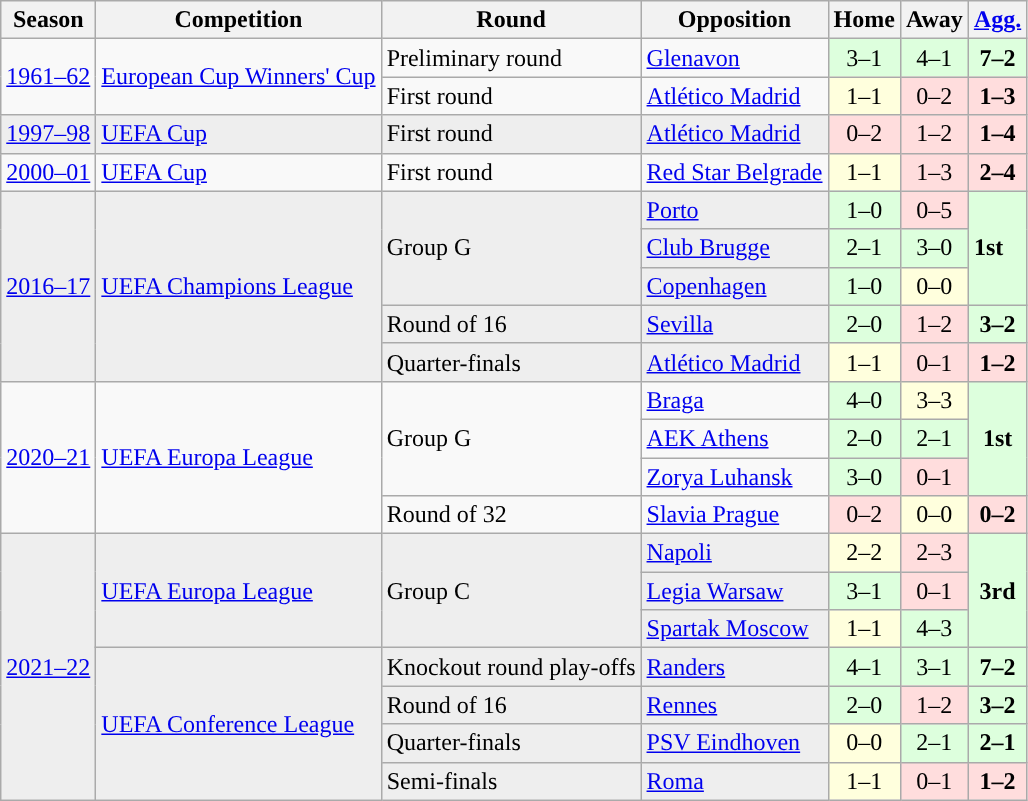<table class="wikitable">
<tr>
<th>Season</th>
<th>Competition</th>
<th>Round</th>
<th>Opposition</th>
<th>Home</th>
<th>Away</th>
<th><a href='#'>Agg.</a></th>
</tr>
<tr>
<td rowspan="2"><a href='#'>1961–62</a></td>
<td rowspan="2"><a href='#'>European Cup Winners' Cup</a></td>
<td>Preliminary round</td>
<td> <a href='#'>Glenavon</a></td>
<td bgcolor="#ddffdd" style="text-align:center;">3–1</td>
<td bgcolor="#ddffdd" style="text-align:center;">4–1</td>
<td bgcolor="ddffdd" style="text-align:center;"><strong>7–2</strong></td>
</tr>
<tr>
<td>First round</td>
<td> <a href='#'>Atlético Madrid</a></td>
<td bgcolor="#ffffdd" style="text-align:center;">1–1</td>
<td bgcolor="#ffdddd" style="text-align:center;">0–2</td>
<td bgcolor="#ffdddd" style="text-align:center;"><strong>1–3</strong></td>
</tr>
<tr bgcolor=#EEEEEE>
<td rowspan="1"><a href='#'>1997–98</a></td>
<td rowspan="1"><a href='#'>UEFA Cup</a></td>
<td>First round</td>
<td> <a href='#'>Atlético Madrid</a></td>
<td bgcolor="#ffdddd" style="text-align:center;">0–2</td>
<td bgcolor="#ffdddd" style="text-align:center;">1–2</td>
<td bgcolor="#ffdddd" style="text-align:center;"><strong>1–4</strong></td>
</tr>
<tr>
<td rowspan="1"><a href='#'>2000–01</a></td>
<td rowspan="1"><a href='#'>UEFA Cup</a></td>
<td>First round</td>
<td> <a href='#'>Red Star Belgrade</a></td>
<td bgcolor="#ffffdd" style="text-align:center;">1–1</td>
<td bgcolor="#ffdddd" style="text-align:center;">1–3</td>
<td bgcolor="ffdddd" style="text-align:center;"><strong>2–4</strong></td>
</tr>
<tr bgcolor=#EEEEEE>
<td rowspan="5"><a href='#'>2016–17</a></td>
<td rowspan="5"><a href='#'>UEFA Champions League</a></td>
<td rowspan="3">Group G</td>
<td> <a href='#'>Porto</a></td>
<td bgcolor="#ddffdd" style="text-align:center;">1–0</td>
<td bgcolor="#ffdddd" style="text-align:center;">0–5</td>
<td rowspan="3" bgcolor="ddffdd" style="text-align="center"><strong>1st</strong></td>
</tr>
<tr bgcolor=#EEEEEE>
<td> <a href='#'>Club Brugge</a></td>
<td bgcolor="#ddffdd" style="text-align:center;">2–1</td>
<td bgcolor="#ddffdd" style="text-align:center;">3–0</td>
</tr>
<tr bgcolor=#EEEEEE>
<td> <a href='#'>Copenhagen</a></td>
<td bgcolor="#ddffdd" style="text-align:center;">1–0</td>
<td bgcolor="#ffffdd" style="text-align:center;">0–0</td>
</tr>
<tr bgcolor=#EEEEEE>
<td>Round of 16</td>
<td> <a href='#'>Sevilla</a></td>
<td bgcolor="#ddffdd" style="text-align:center;">2–0</td>
<td bgcolor="#ffdddd" style="text-align:center;">1–2</td>
<td bgcolor="#ddffdd" style="text-align:center;"><strong>3–2</strong></td>
</tr>
<tr bgcolor=#EEEEEE>
<td>Quarter-finals</td>
<td> <a href='#'>Atlético Madrid</a></td>
<td bgcolor="#ffffdd" style="text-align:center;">1–1</td>
<td bgcolor="#ffdddd" style="text-align:center;">0–1</td>
<td bgcolor="#ffdddd" style="text-align:center;"><strong>1–2</strong></td>
</tr>
<tr>
<td rowspan="4"><a href='#'>2020–21</a></td>
<td rowspan=4><a href='#'>UEFA Europa League</a></td>
<td rowspan=3>Group G</td>
<td> <a href='#'>Braga</a></td>
<td style="text-align:center;"bgcolor="#ddffdd">4–0</td>
<td style="text-align:center;"bgcolor="#ffffdd">3–3</td>
<td rowspan="3" bgcolor="#ddffdd" style="text-align:center"><strong>1st</strong></td>
</tr>
<tr>
<td> <a href='#'>AEK Athens</a></td>
<td style="text-align:center;"bgcolor="#ddffdd">2–0</td>
<td style="text-align:center;"bgcolor="#ddffdd">2–1</td>
</tr>
<tr>
<td> <a href='#'>Zorya Luhansk</a></td>
<td style="text-align:center;"bgcolor="#ddffdd">3–0</td>
<td style="text-align:center;"bgcolor="#fdd">0–1</td>
</tr>
<tr>
<td>Round of 32</td>
<td> <a href='#'>Slavia Prague</a></td>
<td style="text-align:center;"bgcolor="#fdd">0–2</td>
<td bgcolor="#ffffdd" style="text-align:center;">0–0</td>
<td bgcolor="#ffdddd" style="text-align:center;"><strong>0–2</strong></td>
</tr>
<tr bgcolor=#EEEEEE>
<td rowspan="7"><a href='#'>2021–22</a></td>
<td rowspan=3><a href='#'>UEFA Europa League</a></td>
<td rowspan=3>Group C</td>
<td> <a href='#'>Napoli</a></td>
<td style="text-align:center;"bgcolor="#ffffdd">2–2</td>
<td style="text-align:center;"bgcolor="#fdd">2–3</td>
<td rowspan="3" bgcolor="#ddffdd" style="text-align:center"><strong>3rd</strong></td>
</tr>
<tr bgcolor=#EEEEEE>
<td> <a href='#'>Legia Warsaw</a></td>
<td bgcolor="#ddffdd" style="text-align:center;">3–1</td>
<td style="text-align:center;"bgcolor="#fdd">0–1</td>
</tr>
<tr bgcolor=#EEEEEE>
<td> <a href='#'>Spartak Moscow</a></td>
<td style="text-align:center;"bgcolor="#ffffdd">1–1</td>
<td bgcolor="#ddffdd" style="text-align:center;">4–3</td>
</tr>
<tr bgcolor=#EEEEEE>
<td rowspan=4><a href='#'>UEFA Conference League</a></td>
<td>Knockout round play-offs</td>
<td> <a href='#'>Randers</a></td>
<td bgcolor="#ddffdd" style="text-align:center;">4–1</td>
<td bgcolor="#ddffdd" style="text-align:center;">3–1</td>
<td bgcolor="#ddffdd" style="text-align:center"><strong>7–2</strong></td>
</tr>
<tr bgcolor=#EEEEEE>
<td>Round of 16</td>
<td> <a href='#'>Rennes</a></td>
<td bgcolor="#ddffdd" style="text-align:center">2–0</td>
<td bgcolor="#ffdddd" style="text-align:center">1–2</td>
<td bgcolor="#ddffdd" style="text-align:center"><strong>3–2</strong></td>
</tr>
<tr bgcolor=#EEEEEE>
<td>Quarter-finals</td>
<td> <a href='#'>PSV Eindhoven</a></td>
<td bgcolor="#ffffdd" style="text-align:center">0–0</td>
<td bgcolor="#ddffdd" style="text-align:center">2–1</td>
<td bgcolor="#ddffdd" style="text-align:center"><strong>2–1</strong></td>
</tr>
<tr bgcolor=#EEEEEE>
<td>Semi-finals</td>
<td> <a href='#'>Roma</a></td>
<td bgcolor="ffffdd" style="text-align:center">1–1</td>
<td bgcolor="#ffdddd" style="text-align:center">0–1</td>
<td bgcolor="#ffdddd" style="text-align:center;"><strong>1–2</strong></td>
</tr>
</table>
